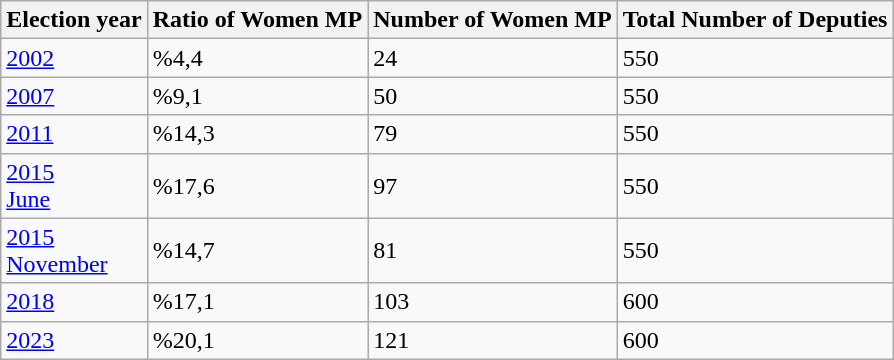<table class="sortable wikitable">
<tr>
<th>Election year</th>
<th>Ratio of Women MP</th>
<th>Number of Women MP</th>
<th>Total Number of Deputies</th>
</tr>
<tr>
<td><a href='#'>2002</a></td>
<td>%4,4</td>
<td>24</td>
<td>550</td>
</tr>
<tr>
<td><a href='#'>2007</a></td>
<td>%9,1</td>
<td>50</td>
<td>550</td>
</tr>
<tr>
<td><a href='#'>2011</a></td>
<td>%14,3</td>
<td>79</td>
<td>550</td>
</tr>
<tr>
<td><a href='#'>2015<br>June</a></td>
<td>%17,6</td>
<td>97</td>
<td>550</td>
</tr>
<tr>
<td><a href='#'>2015<br>November</a></td>
<td>%14,7</td>
<td>81</td>
<td>550</td>
</tr>
<tr>
<td><a href='#'>2018</a></td>
<td>%17,1</td>
<td>103</td>
<td>600</td>
</tr>
<tr>
<td><a href='#'>2023</a></td>
<td>%20,1</td>
<td>121</td>
<td>600</td>
</tr>
</table>
